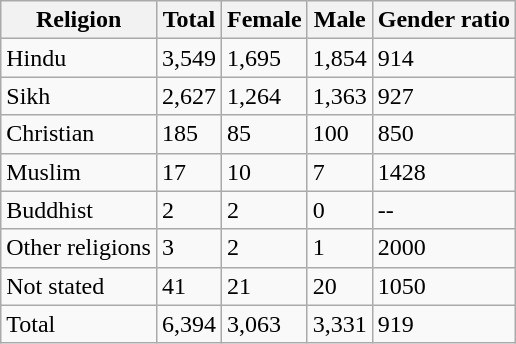<table class="wikitable sortable">
<tr>
<th>Religion</th>
<th>Total</th>
<th>Female</th>
<th>Male</th>
<th>Gender ratio</th>
</tr>
<tr>
<td>Hindu</td>
<td>3,549</td>
<td>1,695</td>
<td>1,854</td>
<td>914</td>
</tr>
<tr>
<td>Sikh</td>
<td>2,627</td>
<td>1,264</td>
<td>1,363</td>
<td>927</td>
</tr>
<tr>
<td>Christian</td>
<td>185</td>
<td>85</td>
<td>100</td>
<td>850</td>
</tr>
<tr>
<td>Muslim</td>
<td>17</td>
<td>10</td>
<td>7</td>
<td>1428</td>
</tr>
<tr>
<td>Buddhist</td>
<td>2</td>
<td>2</td>
<td>0</td>
<td>--</td>
</tr>
<tr>
<td>Other religions</td>
<td>3</td>
<td>2</td>
<td>1</td>
<td>2000</td>
</tr>
<tr>
<td>Not stated</td>
<td>41</td>
<td>21</td>
<td>20</td>
<td>1050</td>
</tr>
<tr>
<td>Total</td>
<td>6,394</td>
<td>3,063</td>
<td>3,331</td>
<td>919</td>
</tr>
</table>
